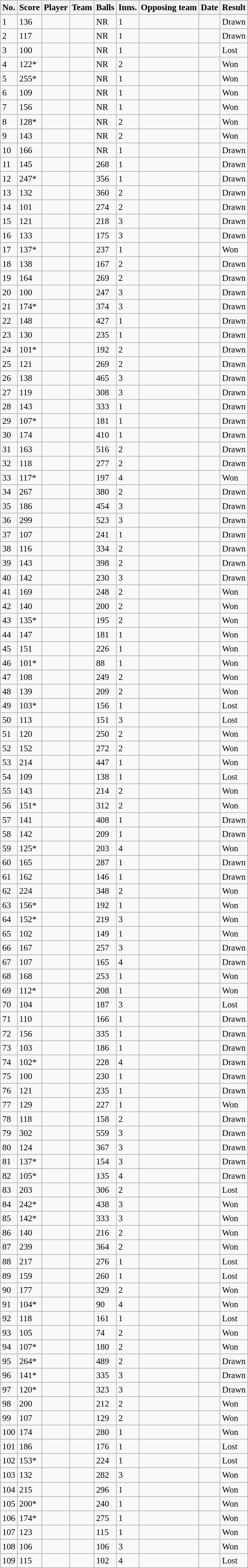<table class="wikitable sortable" style="font-size:95%">
<tr>
<th>No.</th>
<th>Score</th>
<th>Player</th>
<th>Team</th>
<th>Balls</th>
<th>Inns.</th>
<th>Opposing team</th>
<th>Date</th>
<th>Result</th>
</tr>
<tr>
<td>1</td>
<td> 136</td>
<td></td>
<td></td>
<td> NR</td>
<td>1</td>
<td></td>
<td></td>
<td>Drawn</td>
</tr>
<tr>
<td>2</td>
<td> 117</td>
<td></td>
<td></td>
<td> NR</td>
<td>1</td>
<td></td>
<td></td>
<td>Drawn</td>
</tr>
<tr>
<td>3</td>
<td> 100</td>
<td></td>
<td></td>
<td> NR</td>
<td>1</td>
<td></td>
<td></td>
<td>Lost</td>
</tr>
<tr>
<td>4</td>
<td> 122*</td>
<td></td>
<td></td>
<td> NR</td>
<td>2</td>
<td></td>
<td></td>
<td>Won</td>
</tr>
<tr>
<td>5</td>
<td> 255*</td>
<td></td>
<td></td>
<td> NR</td>
<td>1</td>
<td></td>
<td></td>
<td>Won</td>
</tr>
<tr>
<td>6</td>
<td> 109</td>
<td></td>
<td></td>
<td> NR</td>
<td>1</td>
<td></td>
<td></td>
<td>Won</td>
</tr>
<tr>
<td>7</td>
<td> 156</td>
<td></td>
<td></td>
<td> NR</td>
<td>1</td>
<td></td>
<td></td>
<td>Won</td>
</tr>
<tr>
<td>8</td>
<td> 128*</td>
<td></td>
<td></td>
<td> NR</td>
<td>2</td>
<td></td>
<td></td>
<td>Won</td>
</tr>
<tr>
<td>9</td>
<td> 143</td>
<td></td>
<td></td>
<td> NR</td>
<td>2</td>
<td></td>
<td></td>
<td>Won</td>
</tr>
<tr>
<td>10</td>
<td> 166</td>
<td></td>
<td></td>
<td> NR</td>
<td>1</td>
<td></td>
<td></td>
<td>Drawn</td>
</tr>
<tr>
<td>11</td>
<td> 145</td>
<td> </td>
<td></td>
<td> 268</td>
<td>1</td>
<td></td>
<td></td>
<td>Drawn</td>
</tr>
<tr>
<td>12</td>
<td> 247*</td>
<td> </td>
<td></td>
<td> 356</td>
<td>1</td>
<td></td>
<td></td>
<td>Drawn</td>
</tr>
<tr>
<td>13</td>
<td> 132</td>
<td></td>
<td></td>
<td> 360</td>
<td>2</td>
<td></td>
<td></td>
<td>Drawn</td>
</tr>
<tr>
<td>14</td>
<td> 101</td>
<td></td>
<td></td>
<td> 274</td>
<td>2</td>
<td></td>
<td></td>
<td>Drawn</td>
</tr>
<tr>
<td>15</td>
<td> 121</td>
<td> </td>
<td></td>
<td> 218</td>
<td>3</td>
<td></td>
<td></td>
<td>Drawn</td>
</tr>
<tr>
<td>16</td>
<td> 133</td>
<td> </td>
<td></td>
<td> 175</td>
<td>3</td>
<td></td>
<td></td>
<td>Drawn</td>
</tr>
<tr>
<td>17</td>
<td> 137*</td>
<td></td>
<td></td>
<td> 237</td>
<td>1</td>
<td></td>
<td></td>
<td>Won</td>
</tr>
<tr>
<td>18</td>
<td> 138</td>
<td></td>
<td></td>
<td> 167</td>
<td>2</td>
<td></td>
<td></td>
<td>Drawn</td>
</tr>
<tr>
<td>19</td>
<td> 164</td>
<td></td>
<td></td>
<td> 269</td>
<td>2</td>
<td></td>
<td></td>
<td>Drawn</td>
</tr>
<tr>
<td>20</td>
<td> 100</td>
<td> </td>
<td></td>
<td> 247</td>
<td>3</td>
<td></td>
<td></td>
<td>Drawn</td>
</tr>
<tr>
<td>21</td>
<td> 174*</td>
<td> </td>
<td></td>
<td> 374</td>
<td>3</td>
<td></td>
<td></td>
<td>Drawn</td>
</tr>
<tr>
<td>22</td>
<td> 148</td>
<td></td>
<td></td>
<td> 427</td>
<td>1</td>
<td></td>
<td></td>
<td>Drawn</td>
</tr>
<tr>
<td>23</td>
<td> 130</td>
<td></td>
<td></td>
<td> 235</td>
<td>1</td>
<td></td>
<td></td>
<td>Drawn</td>
</tr>
<tr>
<td>24</td>
<td> 101*</td>
<td> </td>
<td></td>
<td> 192</td>
<td>2</td>
<td></td>
<td></td>
<td>Drawn</td>
</tr>
<tr>
<td>25</td>
<td> 121</td>
<td></td>
<td></td>
<td> 269</td>
<td>2</td>
<td></td>
<td></td>
<td>Drawn</td>
</tr>
<tr>
<td>26</td>
<td> 138</td>
<td> </td>
<td></td>
<td> 465</td>
<td>3</td>
<td></td>
<td></td>
<td>Drawn</td>
</tr>
<tr>
<td>27</td>
<td> 119</td>
<td> </td>
<td></td>
<td> 308</td>
<td>3</td>
<td></td>
<td></td>
<td>Drawn</td>
</tr>
<tr>
<td>28</td>
<td> 143</td>
<td> </td>
<td></td>
<td> 333</td>
<td>1</td>
<td></td>
<td></td>
<td>Drawn</td>
</tr>
<tr>
<td>29</td>
<td> 107*</td>
<td></td>
<td></td>
<td> 181</td>
<td>1</td>
<td></td>
<td></td>
<td>Drawn</td>
</tr>
<tr>
<td>30</td>
<td> 174</td>
<td> </td>
<td></td>
<td> 410</td>
<td>1</td>
<td></td>
<td></td>
<td>Drawn</td>
</tr>
<tr>
<td>31</td>
<td> 163</td>
<td></td>
<td></td>
<td> 516</td>
<td>2</td>
<td></td>
<td></td>
<td>Drawn</td>
</tr>
<tr>
<td>32</td>
<td> 118</td>
<td></td>
<td></td>
<td> 277</td>
<td>2</td>
<td></td>
<td></td>
<td>Drawn</td>
</tr>
<tr>
<td>33</td>
<td> 117*</td>
<td> </td>
<td></td>
<td> 197</td>
<td>4</td>
<td></td>
<td></td>
<td>Won</td>
</tr>
<tr>
<td>34</td>
<td> 267</td>
<td></td>
<td></td>
<td> 380</td>
<td>2</td>
<td></td>
<td></td>
<td>Drawn</td>
</tr>
<tr>
<td>35</td>
<td> 186</td>
<td> </td>
<td></td>
<td> 454</td>
<td>3</td>
<td></td>
<td></td>
<td>Drawn</td>
</tr>
<tr>
<td>36</td>
<td> 299</td>
<td> </td>
<td></td>
<td> 523</td>
<td>3</td>
<td></td>
<td></td>
<td>Drawn</td>
</tr>
<tr>
<td>37</td>
<td> 107</td>
<td></td>
<td></td>
<td> 241</td>
<td>1</td>
<td></td>
<td></td>
<td>Drawn</td>
</tr>
<tr>
<td>38</td>
<td> 116</td>
<td> </td>
<td></td>
<td> 334</td>
<td>2</td>
<td></td>
<td></td>
<td>Drawn</td>
</tr>
<tr>
<td>39</td>
<td> 143</td>
<td> </td>
<td></td>
<td> 398</td>
<td>2</td>
<td></td>
<td></td>
<td>Drawn</td>
</tr>
<tr>
<td>40</td>
<td> 142</td>
<td></td>
<td></td>
<td> 230</td>
<td>3</td>
<td></td>
<td></td>
<td>Drawn</td>
</tr>
<tr>
<td>41</td>
<td> 169</td>
<td></td>
<td></td>
<td> 248</td>
<td>2</td>
<td></td>
<td></td>
<td>Won</td>
</tr>
<tr>
<td>42</td>
<td> 140</td>
<td></td>
<td></td>
<td> 200</td>
<td>2</td>
<td></td>
<td></td>
<td>Won</td>
</tr>
<tr>
<td>43</td>
<td> 135*</td>
<td></td>
<td></td>
<td> 195</td>
<td>2</td>
<td></td>
<td></td>
<td>Won</td>
</tr>
<tr>
<td>44</td>
<td> 147</td>
<td></td>
<td></td>
<td> 181</td>
<td>1</td>
<td></td>
<td></td>
<td>Won</td>
</tr>
<tr>
<td>45</td>
<td> 151</td>
<td></td>
<td></td>
<td> 226</td>
<td>1</td>
<td></td>
<td></td>
<td>Won</td>
</tr>
<tr>
<td>46</td>
<td> 101*</td>
<td></td>
<td></td>
<td> 88</td>
<td>1</td>
<td></td>
<td></td>
<td>Won</td>
</tr>
<tr>
<td>47</td>
<td> 108</td>
<td></td>
<td></td>
<td> 249</td>
<td>2</td>
<td></td>
<td></td>
<td>Won</td>
</tr>
<tr>
<td>48</td>
<td> 139</td>
<td> </td>
<td></td>
<td> 209</td>
<td>2</td>
<td></td>
<td></td>
<td>Won</td>
</tr>
<tr>
<td>49</td>
<td> 103*</td>
<td></td>
<td></td>
<td> 156</td>
<td>1</td>
<td></td>
<td></td>
<td>Lost</td>
</tr>
<tr>
<td>50</td>
<td> 113</td>
<td></td>
<td></td>
<td> 151</td>
<td>3</td>
<td></td>
<td></td>
<td>Lost</td>
</tr>
<tr>
<td>51</td>
<td> 120</td>
<td></td>
<td></td>
<td> 250</td>
<td>2</td>
<td></td>
<td></td>
<td>Won</td>
</tr>
<tr>
<td>52</td>
<td> 152</td>
<td></td>
<td></td>
<td> 272</td>
<td>2</td>
<td></td>
<td></td>
<td>Won</td>
</tr>
<tr>
<td>53</td>
<td> 214</td>
<td></td>
<td></td>
<td> 447</td>
<td>1</td>
<td></td>
<td></td>
<td>Won</td>
</tr>
<tr>
<td>54</td>
<td> 109</td>
<td></td>
<td></td>
<td> 138</td>
<td>1</td>
<td></td>
<td></td>
<td>Lost</td>
</tr>
<tr>
<td>55</td>
<td> 143</td>
<td></td>
<td></td>
<td> 214</td>
<td>2</td>
<td></td>
<td></td>
<td>Won</td>
</tr>
<tr>
<td>56</td>
<td> 151*</td>
<td></td>
<td></td>
<td> 312</td>
<td>2</td>
<td></td>
<td></td>
<td>Won</td>
</tr>
<tr>
<td>57</td>
<td> 141</td>
<td></td>
<td></td>
<td> 408</td>
<td>1</td>
<td></td>
<td></td>
<td>Drawn</td>
</tr>
<tr>
<td>58</td>
<td> 142</td>
<td> </td>
<td></td>
<td> 209</td>
<td>1</td>
<td></td>
<td></td>
<td>Drawn</td>
</tr>
<tr>
<td>59</td>
<td> 125*</td>
<td></td>
<td></td>
<td> 203</td>
<td>4</td>
<td></td>
<td></td>
<td>Won</td>
</tr>
<tr>
<td>60</td>
<td> 165</td>
<td></td>
<td></td>
<td> 287</td>
<td>1</td>
<td></td>
<td></td>
<td>Drawn</td>
</tr>
<tr>
<td>61</td>
<td> 162</td>
<td></td>
<td></td>
<td> 146</td>
<td>1</td>
<td></td>
<td></td>
<td>Drawn</td>
</tr>
<tr>
<td>62</td>
<td> 224</td>
<td></td>
<td></td>
<td> 348</td>
<td>2</td>
<td></td>
<td></td>
<td>Won</td>
</tr>
<tr>
<td>63</td>
<td> 156*</td>
<td> </td>
<td></td>
<td> 192</td>
<td>1</td>
<td></td>
<td></td>
<td>Won</td>
</tr>
<tr>
<td>64</td>
<td> 152*</td>
<td></td>
<td></td>
<td> 219</td>
<td>3</td>
<td></td>
<td></td>
<td>Won</td>
</tr>
<tr>
<td>65</td>
<td> 102</td>
<td></td>
<td></td>
<td> 149</td>
<td>1</td>
<td></td>
<td></td>
<td>Won</td>
</tr>
<tr>
<td>66</td>
<td> 167</td>
<td></td>
<td></td>
<td> 257</td>
<td>3</td>
<td></td>
<td></td>
<td>Drawn</td>
</tr>
<tr>
<td>67</td>
<td> 107</td>
<td> </td>
<td></td>
<td> 165</td>
<td>4</td>
<td></td>
<td></td>
<td>Drawn</td>
</tr>
<tr>
<td>68</td>
<td> 168</td>
<td></td>
<td></td>
<td> 253</td>
<td>1</td>
<td></td>
<td></td>
<td>Won</td>
</tr>
<tr>
<td>69</td>
<td> 112*</td>
<td></td>
<td></td>
<td> 208</td>
<td>1</td>
<td></td>
<td></td>
<td>Won</td>
</tr>
<tr>
<td>70</td>
<td> 104</td>
<td> </td>
<td></td>
<td> 187</td>
<td>3</td>
<td></td>
<td></td>
<td>Lost</td>
</tr>
<tr>
<td>71</td>
<td> 110</td>
<td></td>
<td></td>
<td> 166</td>
<td>1</td>
<td></td>
<td></td>
<td>Drawn</td>
</tr>
<tr>
<td>72</td>
<td> 156</td>
<td></td>
<td></td>
<td> 335</td>
<td>1</td>
<td></td>
<td></td>
<td>Drawn</td>
</tr>
<tr>
<td>73</td>
<td> 103</td>
<td></td>
<td></td>
<td> 186</td>
<td>1</td>
<td></td>
<td></td>
<td>Drawn</td>
</tr>
<tr>
<td>74</td>
<td> 102*</td>
<td> </td>
<td></td>
<td> 228</td>
<td>4</td>
<td></td>
<td></td>
<td>Drawn</td>
</tr>
<tr>
<td>75</td>
<td> 100</td>
<td></td>
<td></td>
<td> 230</td>
<td>1</td>
<td></td>
<td></td>
<td>Drawn</td>
</tr>
<tr>
<td>76</td>
<td> 121</td>
<td></td>
<td></td>
<td> 235</td>
<td>1</td>
<td></td>
<td></td>
<td>Drawn</td>
</tr>
<tr>
<td>77</td>
<td> 129</td>
<td> </td>
<td></td>
<td> 227</td>
<td>1</td>
<td></td>
<td></td>
<td>Won</td>
</tr>
<tr>
<td>78</td>
<td> 118</td>
<td></td>
<td></td>
<td> 158</td>
<td>2</td>
<td></td>
<td></td>
<td>Drawn</td>
</tr>
<tr>
<td>79</td>
<td> 302</td>
<td> </td>
<td></td>
<td> 559</td>
<td>3</td>
<td></td>
<td></td>
<td>Drawn</td>
</tr>
<tr>
<td>80</td>
<td> 124</td>
<td> </td>
<td></td>
<td> 367</td>
<td>3</td>
<td></td>
<td></td>
<td>Drawn</td>
</tr>
<tr>
<td>81</td>
<td> 137*</td>
<td></td>
<td></td>
<td> 154</td>
<td>3</td>
<td></td>
<td></td>
<td>Drawn</td>
</tr>
<tr>
<td>82</td>
<td> 105*</td>
<td></td>
<td></td>
<td> 135</td>
<td>4</td>
<td></td>
<td></td>
<td>Drawn</td>
</tr>
<tr>
<td>83</td>
<td> 203</td>
<td> </td>
<td></td>
<td> 306</td>
<td>2</td>
<td></td>
<td></td>
<td>Lost</td>
</tr>
<tr>
<td>84</td>
<td> 242*</td>
<td> </td>
<td></td>
<td> 438</td>
<td>3</td>
<td></td>
<td></td>
<td>Won</td>
</tr>
<tr>
<td>85</td>
<td> 142*</td>
<td> </td>
<td></td>
<td> 333</td>
<td>3</td>
<td></td>
<td></td>
<td>Won</td>
</tr>
<tr>
<td>86</td>
<td> 140</td>
<td></td>
<td></td>
<td> 216</td>
<td>2</td>
<td></td>
<td></td>
<td>Won</td>
</tr>
<tr>
<td>87</td>
<td> 239</td>
<td></td>
<td></td>
<td> 364</td>
<td>2</td>
<td></td>
<td></td>
<td>Won</td>
</tr>
<tr>
<td>88</td>
<td> 217</td>
<td></td>
<td></td>
<td> 276</td>
<td>1</td>
<td></td>
<td></td>
<td>Lost</td>
</tr>
<tr>
<td>89</td>
<td> 159</td>
<td></td>
<td></td>
<td> 260</td>
<td>1</td>
<td></td>
<td></td>
<td>Lost</td>
</tr>
<tr>
<td>90</td>
<td> 177</td>
<td> </td>
<td></td>
<td> 329</td>
<td>2</td>
<td></td>
<td></td>
<td>Won</td>
</tr>
<tr>
<td>91</td>
<td> 104*</td>
<td> </td>
<td></td>
<td> 90</td>
<td>4</td>
<td></td>
<td></td>
<td>Won</td>
</tr>
<tr>
<td>92</td>
<td> 118</td>
<td> </td>
<td></td>
<td> 161</td>
<td>1</td>
<td></td>
<td></td>
<td>Lost</td>
</tr>
<tr>
<td>93</td>
<td> 105</td>
<td></td>
<td></td>
<td> 74</td>
<td>2</td>
<td></td>
<td></td>
<td>Won</td>
</tr>
<tr>
<td>94</td>
<td> 107*</td>
<td> </td>
<td></td>
<td> 180</td>
<td>2</td>
<td></td>
<td></td>
<td>Won</td>
</tr>
<tr>
<td>95</td>
<td> 264*</td>
<td> </td>
<td></td>
<td> 489</td>
<td>2</td>
<td></td>
<td></td>
<td>Drawn</td>
</tr>
<tr>
<td>96</td>
<td> 141*</td>
<td></td>
<td></td>
<td> 335</td>
<td>3</td>
<td></td>
<td></td>
<td>Drawn</td>
</tr>
<tr>
<td>97</td>
<td> 120*</td>
<td></td>
<td></td>
<td> 323</td>
<td>3</td>
<td></td>
<td></td>
<td>Drawn</td>
</tr>
<tr>
<td>98</td>
<td> 200</td>
<td> </td>
<td></td>
<td> 212</td>
<td>2</td>
<td></td>
<td></td>
<td>Won</td>
</tr>
<tr>
<td>99</td>
<td> 107</td>
<td> </td>
<td></td>
<td> 129</td>
<td>2</td>
<td></td>
<td></td>
<td>Won</td>
</tr>
<tr>
<td>100</td>
<td> 174</td>
<td> </td>
<td></td>
<td> 280</td>
<td>1</td>
<td></td>
<td></td>
<td>Won</td>
</tr>
<tr>
<td>101</td>
<td> 186</td>
<td> </td>
<td></td>
<td> 176</td>
<td>1</td>
<td></td>
<td></td>
<td>Lost</td>
</tr>
<tr>
<td>102</td>
<td> 153*</td>
<td> </td>
<td></td>
<td> 224</td>
<td>1</td>
<td></td>
<td></td>
<td>Lost</td>
</tr>
<tr>
<td>103</td>
<td> 132</td>
<td> </td>
<td></td>
<td> 282</td>
<td>3</td>
<td></td>
<td></td>
<td>Won</td>
</tr>
<tr>
<td>104</td>
<td> 215</td>
<td> </td>
<td></td>
<td> 296</td>
<td>1</td>
<td></td>
<td></td>
<td>Won</td>
</tr>
<tr>
<td>105</td>
<td> 200*</td>
<td> </td>
<td></td>
<td> 240</td>
<td>1</td>
<td></td>
<td></td>
<td>Won</td>
</tr>
<tr>
<td>106</td>
<td> 174*</td>
<td></td>
<td></td>
<td> 275</td>
<td>1</td>
<td></td>
<td></td>
<td>Won</td>
</tr>
<tr>
<td>107</td>
<td> 123</td>
<td> </td>
<td></td>
<td> 115</td>
<td>1</td>
<td></td>
<td></td>
<td>Won</td>
</tr>
<tr>
<td>108</td>
<td> 106</td>
<td> </td>
<td></td>
<td> 106</td>
<td>3</td>
<td></td>
<td></td>
<td>Won</td>
</tr>
<tr>
<td>109</td>
<td> 115</td>
<td> </td>
<td></td>
<td> 102</td>
<td>4</td>
<td></td>
<td></td>
<td>Lost</td>
</tr>
</table>
